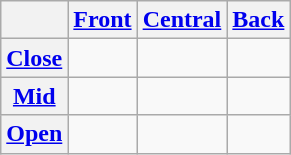<table class="wikitable">
<tr>
<th></th>
<th><strong><a href='#'>Front</a></strong></th>
<th><strong><a href='#'>Central</a></strong></th>
<th><strong><a href='#'>Back</a></strong></th>
</tr>
<tr>
<th><a href='#'>Close</a></th>
<td align=center></td>
<td></td>
<td align=center></td>
</tr>
<tr>
<th><a href='#'>Mid</a></th>
<td align=center></td>
<td></td>
<td align=center></td>
</tr>
<tr>
<th><a href='#'>Open</a></th>
<td></td>
<td align=center></td>
<td></td>
</tr>
</table>
